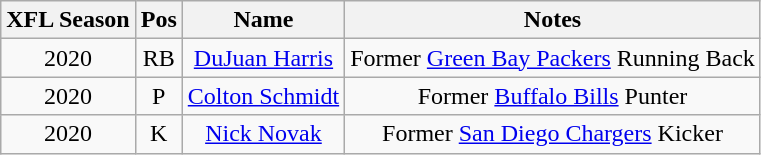<table class="wikitable" style="text-align:center">
<tr>
<th>XFL Season</th>
<th>Pos</th>
<th>Name</th>
<th>Notes</th>
</tr>
<tr>
<td>2020</td>
<td>RB</td>
<td><a href='#'>DuJuan Harris</a></td>
<td>Former <a href='#'>Green Bay Packers</a> Running Back</td>
</tr>
<tr>
<td>2020</td>
<td>P</td>
<td><a href='#'>Colton Schmidt</a></td>
<td>Former <a href='#'>Buffalo Bills</a> Punter</td>
</tr>
<tr>
<td>2020</td>
<td>K</td>
<td><a href='#'>Nick Novak</a></td>
<td>Former <a href='#'>San Diego Chargers</a> Kicker</td>
</tr>
</table>
